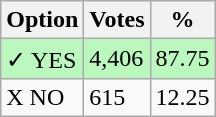<table class="wikitable">
<tr>
<th>Option</th>
<th>Votes</th>
<th>%</th>
</tr>
<tr>
<td style=background:#bbf8be>✓ YES</td>
<td style=background:#bbf8be>4,406</td>
<td style=background:#bbf8be>87.75</td>
</tr>
<tr>
<td>X NO</td>
<td>615</td>
<td>12.25</td>
</tr>
</table>
